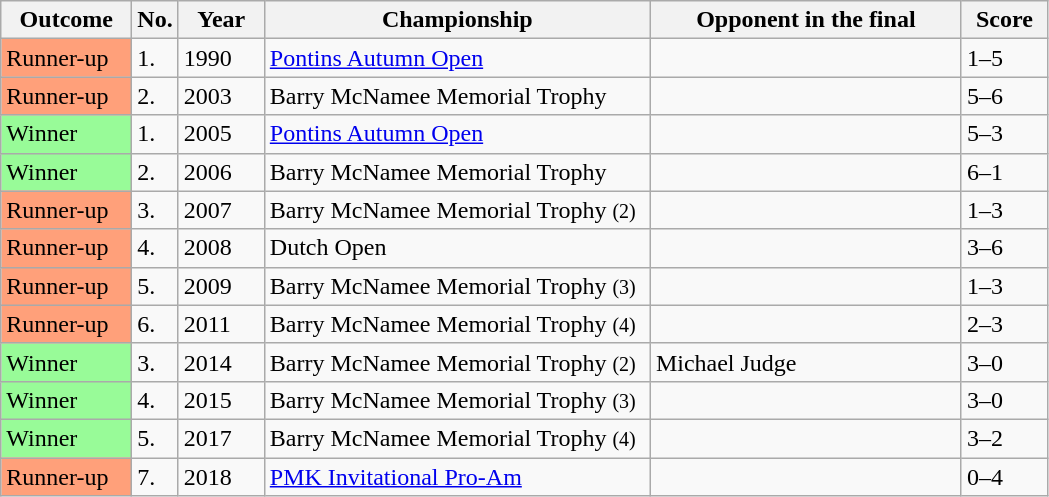<table class="sortable wikitable">
<tr>
<th width="80">Outcome</th>
<th width="20">No.</th>
<th width="50">Year</th>
<th width="250">Championship</th>
<th width="200">Opponent in the final</th>
<th width="50">Score</th>
</tr>
<tr>
<td style="background:#ffa07a;">Runner-up</td>
<td>1.</td>
<td>1990</td>
<td><a href='#'>Pontins Autumn Open</a></td>
<td> </td>
<td align="centr">1–5</td>
</tr>
<tr>
<td style="background:#ffa07a;">Runner-up</td>
<td>2.</td>
<td>2003</td>
<td>Barry McNamee Memorial Trophy</td>
<td> </td>
<td align="centr">5–6</td>
</tr>
<tr>
<td style="background:#98FB98">Winner</td>
<td>1.</td>
<td>2005</td>
<td><a href='#'>Pontins Autumn Open</a></td>
<td> </td>
<td align="centr">5–3</td>
</tr>
<tr>
<td style="background:#98FB98">Winner</td>
<td>2.</td>
<td>2006</td>
<td>Barry McNamee Memorial Trophy</td>
<td> </td>
<td align="centr">6–1</td>
</tr>
<tr>
<td style="background:#ffa07a;">Runner-up</td>
<td>3.</td>
<td>2007</td>
<td>Barry McNamee Memorial Trophy <small>(2)</small></td>
<td> </td>
<td align="centr">1–3</td>
</tr>
<tr>
<td style="background:#ffa07a;">Runner-up</td>
<td>4.</td>
<td>2008</td>
<td>Dutch Open</td>
<td> </td>
<td align="centr">3–6</td>
</tr>
<tr>
<td style="background:#ffa07a;">Runner-up</td>
<td>5.</td>
<td>2009</td>
<td>Barry McNamee Memorial Trophy <small>(3)</small></td>
<td> </td>
<td align="centr">1–3</td>
</tr>
<tr>
<td style="background:#ffa07a;">Runner-up</td>
<td>6.</td>
<td>2011</td>
<td>Barry McNamee Memorial Trophy <small>(4)</small></td>
<td> </td>
<td align="centr">2–3</td>
</tr>
<tr>
<td style="background:#98FB98">Winner</td>
<td>3.</td>
<td>2014</td>
<td>Barry McNamee Memorial Trophy <small>(2)</small></td>
<td> Michael Judge</td>
<td align="centr">3–0</td>
</tr>
<tr>
<td style="background:#98FB98">Winner</td>
<td>4.</td>
<td>2015</td>
<td>Barry McNamee Memorial Trophy <small>(3)</small></td>
<td> </td>
<td align="centr">3–0</td>
</tr>
<tr>
<td style="background:#98FB98">Winner</td>
<td>5.</td>
<td>2017</td>
<td>Barry McNamee Memorial Trophy <small>(4)</small></td>
<td> </td>
<td align="centr">3–2</td>
</tr>
<tr>
<td style="background:#ffa07a;">Runner-up</td>
<td>7.</td>
<td>2018</td>
<td><a href='#'>PMK Invitational Pro-Am</a></td>
<td> </td>
<td align="centr">0–4</td>
</tr>
</table>
